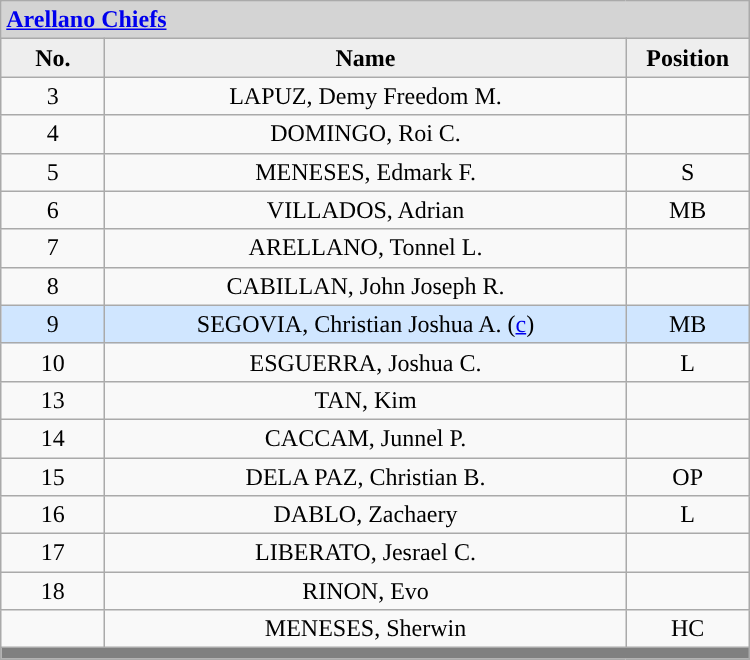<table class='wikitable mw-collapsible mw-collapsed' style="text-align: center; width: 500px; border: none">
<tr>
<th style="background:#D4D4D4; text-align:left;" colspan=3><a href='#'>Arellano Chiefs</a></th>
</tr>
<tr style="background:#EEEEEE; font-weight:bold;">
<td width=10%>No.</td>
<td width=50%>Name</td>
<td width=10%>Position</td>
</tr>
<tr>
<td>3</td>
<td>LAPUZ, Demy Freedom M.</td>
<td></td>
</tr>
<tr>
<td>4</td>
<td>DOMINGO, Roi C.</td>
<td></td>
</tr>
<tr>
<td>5</td>
<td>MENESES, Edmark F.</td>
<td>S</td>
</tr>
<tr>
<td>6</td>
<td>VILLADOS, Adrian</td>
<td>MB</td>
</tr>
<tr>
<td>7</td>
<td>ARELLANO, Tonnel L.</td>
<td></td>
</tr>
<tr>
<td>8</td>
<td>CABILLAN, John Joseph R.</td>
<td></td>
</tr>
<tr style="background: #D0E6FF">
<td>9</td>
<td>SEGOVIA, Christian Joshua A. (<a href='#'>c</a>)</td>
<td>MB</td>
</tr>
<tr>
<td>10</td>
<td>ESGUERRA, Joshua C.</td>
<td>L</td>
</tr>
<tr>
<td>13</td>
<td>TAN, Kim</td>
<td></td>
</tr>
<tr>
<td>14</td>
<td>CACCAM, Junnel P.</td>
<td></td>
</tr>
<tr>
<td>15</td>
<td>DELA PAZ, Christian B.</td>
<td>OP</td>
</tr>
<tr>
<td>16</td>
<td>DABLO, Zachaery</td>
<td>L</td>
</tr>
<tr>
<td>17</td>
<td>LIBERATO, Jesrael C.</td>
<td></td>
</tr>
<tr>
<td>18</td>
<td>RINON, Evo</td>
<td></td>
</tr>
<tr>
<td></td>
<td>MENESES, Sherwin</td>
<td align=center>HC</td>
</tr>
<tr>
<th style='background: grey;' colspan=3></th>
</tr>
</table>
